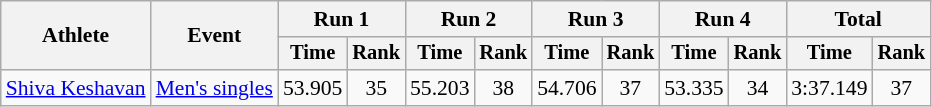<table class="wikitable" style="font-size:90%">
<tr>
<th rowspan="2">Athlete</th>
<th rowspan="2">Event</th>
<th colspan=2>Run 1</th>
<th colspan=2>Run 2</th>
<th colspan=2>Run 3</th>
<th colspan=2>Run 4</th>
<th colspan=2>Total</th>
</tr>
<tr style="font-size:95%">
<th>Time</th>
<th>Rank</th>
<th>Time</th>
<th>Rank</th>
<th>Time</th>
<th>Rank</th>
<th>Time</th>
<th>Rank</th>
<th>Time</th>
<th>Rank</th>
</tr>
<tr align=center>
<td align=left><a href='#'>Shiva Keshavan</a></td>
<td align=left><a href='#'>Men's singles</a></td>
<td>53.905</td>
<td>35</td>
<td>55.203</td>
<td>38</td>
<td>54.706</td>
<td>37</td>
<td>53.335</td>
<td>34</td>
<td>3:37.149</td>
<td>37</td>
</tr>
</table>
